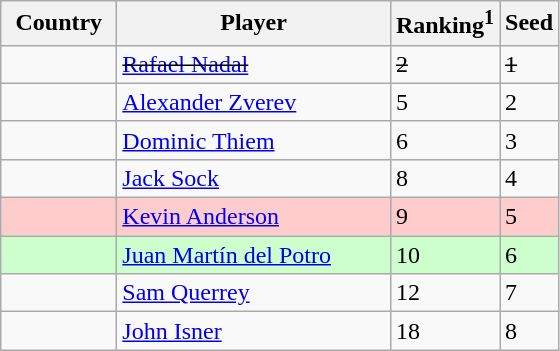<table class="sortable wikitable">
<tr>
<th width="70">Country</th>
<th width="175">Player</th>
<th>Ranking<sup>1</sup></th>
<th>Seed</th>
</tr>
<tr>
<td><s></s></td>
<td><s><a href='#'>Rafael Nadal</a></s></td>
<td><s>2</s></td>
<td><s>1</s></td>
</tr>
<tr>
<td></td>
<td><a href='#'>Alexander Zverev</a></td>
<td>5</td>
<td>2</td>
</tr>
<tr>
<td></td>
<td><a href='#'>Dominic Thiem</a></td>
<td>6</td>
<td>3</td>
</tr>
<tr>
<td></td>
<td><a href='#'>Jack Sock</a></td>
<td>8</td>
<td>4</td>
</tr>
<tr style="background:#fcc;">
<td></td>
<td><a href='#'>Kevin Anderson</a></td>
<td>9</td>
<td>5</td>
</tr>
<tr style="background:#cfc;">
<td></td>
<td><a href='#'>Juan Martín del Potro</a></td>
<td>10</td>
<td>6</td>
</tr>
<tr>
<td></td>
<td><a href='#'>Sam Querrey</a></td>
<td>12</td>
<td>7</td>
</tr>
<tr>
<td></td>
<td><a href='#'>John Isner</a></td>
<td>18</td>
<td>8</td>
</tr>
</table>
